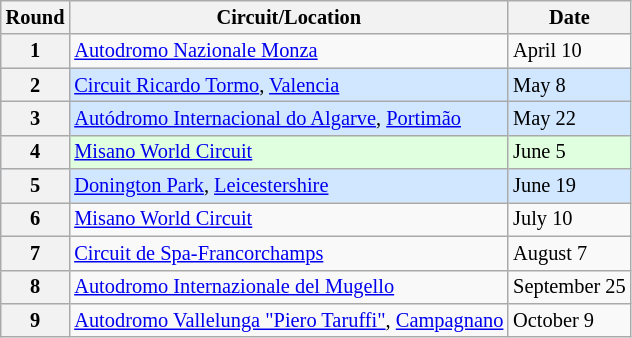<table class="wikitable" style="font-size: 85%">
<tr>
<th>Round</th>
<th>Circuit/Location</th>
<th>Date</th>
</tr>
<tr>
<th>1</th>
<td> <a href='#'>Autodromo Nazionale Monza</a></td>
<td>April 10</td>
</tr>
<tr style="background:#D0E7FF;">
<th>2</th>
<td> <a href='#'>Circuit Ricardo Tormo</a>, <a href='#'>Valencia</a></td>
<td>May 8</td>
</tr>
<tr style="background:#D0E7FF;">
<th>3</th>
<td> <a href='#'>Autódromo Internacional do Algarve</a>, <a href='#'>Portimão</a></td>
<td>May 22</td>
</tr>
<tr style="background:#DFFFDF;">
<th>4</th>
<td> <a href='#'>Misano World Circuit</a></td>
<td>June 5</td>
</tr>
<tr style="background:#D0E7FF;">
<th>5</th>
<td> <a href='#'>Donington Park</a>, <a href='#'>Leicestershire</a></td>
<td>June 19</td>
</tr>
<tr>
<th>6</th>
<td> <a href='#'>Misano World Circuit</a></td>
<td>July 10</td>
</tr>
<tr>
<th>7</th>
<td> <a href='#'>Circuit de Spa-Francorchamps</a></td>
<td>August 7</td>
</tr>
<tr>
<th>8</th>
<td> <a href='#'>Autodromo Internazionale del Mugello</a></td>
<td>September 25</td>
</tr>
<tr>
<th>9</th>
<td> <a href='#'>Autodromo Vallelunga "Piero Taruffi"</a>, <a href='#'>Campagnano</a></td>
<td>October 9</td>
</tr>
</table>
